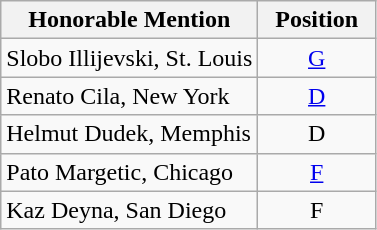<table class="wikitable">
<tr>
<th>Honorable Mention</th>
<th>  Position  </th>
</tr>
<tr>
<td>Slobo Illijevski, St. Louis</td>
<td align=center><a href='#'>G</a></td>
</tr>
<tr>
<td>Renato Cila, New York</td>
<td align=center><a href='#'>D</a></td>
</tr>
<tr>
<td>Helmut Dudek, Memphis</td>
<td align=center>D</td>
</tr>
<tr>
<td>Pato Margetic, Chicago</td>
<td align=center><a href='#'>F</a></td>
</tr>
<tr>
<td>Kaz Deyna, San Diego</td>
<td align=center>F</td>
</tr>
</table>
